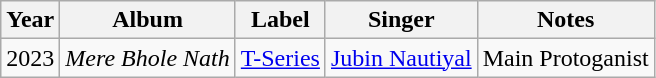<table class="wikitable sortable">
<tr>
<th>Year</th>
<th>Album</th>
<th>Label</th>
<th>Singer</th>
<th class="unsortable">Notes</th>
</tr>
<tr>
<td>2023</td>
<td><em>Mere Bhole Nath</em></td>
<td><a href='#'>T-Series</a></td>
<td><a href='#'>Jubin Nautiyal</a></td>
<td>Main Protoganist</td>
</tr>
</table>
